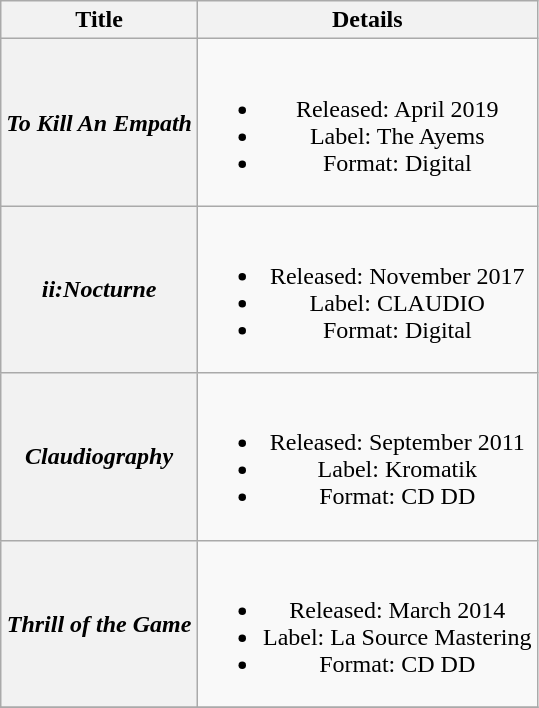<table class="wikitable plainrowheaders" style="text-align:center;" border="1">
<tr>
<th>Title</th>
<th>Details</th>
</tr>
<tr>
<th scope="row"><em>To Kill An Empath</em></th>
<td><br><ul><li>Released: April 2019</li><li>Label: The Ayems</li><li>Format: Digital</li></ul></td>
</tr>
<tr>
<th scope="row"><em>ii:Nocturne</em></th>
<td><br><ul><li>Released: November 2017</li><li>Label: CLAUDIO</li><li>Format: Digital</li></ul></td>
</tr>
<tr>
<th scope="row"><em>Claudiography</em></th>
<td><br><ul><li>Released: September 2011</li><li>Label: Kromatik</li><li>Format: CD DD</li></ul></td>
</tr>
<tr>
<th scope="row"><em>Thrill of the Game</em></th>
<td><br><ul><li>Released: March 2014</li><li>Label: La Source Mastering</li><li>Format: CD DD</li></ul></td>
</tr>
<tr>
</tr>
</table>
